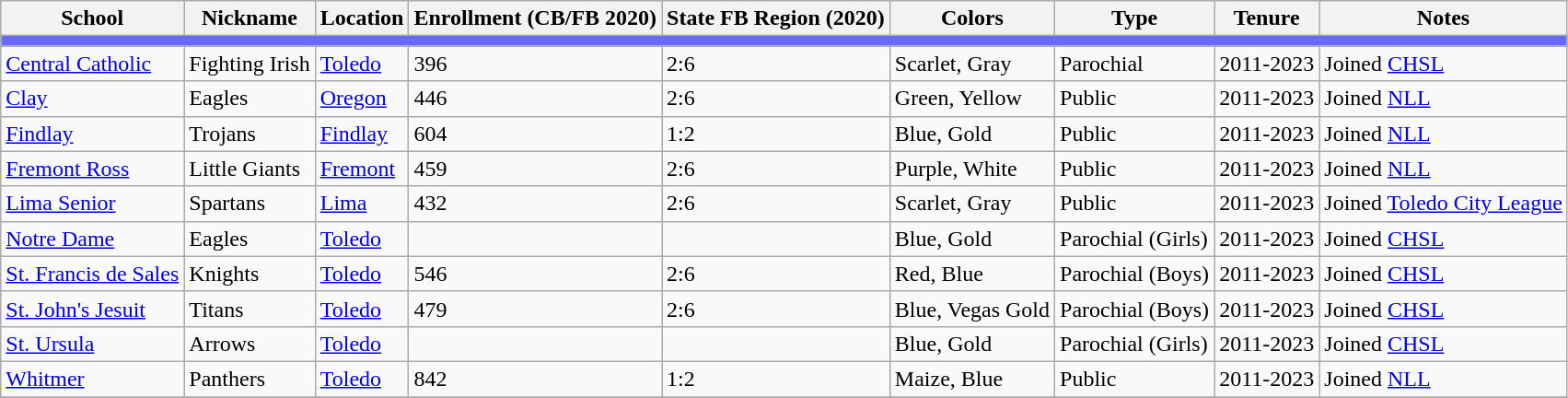<table class="wikitable sortable">
<tr>
<th>School</th>
<th>Nickname</th>
<th>Location</th>
<th>Enrollment (CB/FB 2020)</th>
<th>State FB Region (2020)</th>
<th>Colors</th>
<th>Type</th>
<th>Tenure</th>
<th>Notes</th>
</tr>
<tr>
<th colspan="9" style="background:#676AFE;"></th>
</tr>
<tr>
<td><a href='#'>Central Catholic</a></td>
<td>Fighting Irish</td>
<td><a href='#'>Toledo</a></td>
<td>396</td>
<td>2:6</td>
<td>Scarlet, Gray <br>  </td>
<td>Parochial</td>
<td>2011-2023</td>
<td>Joined <a href='#'>CHSL</a></td>
</tr>
<tr>
<td><a href='#'>Clay</a></td>
<td>Eagles</td>
<td><a href='#'>Oregon</a></td>
<td>446</td>
<td>2:6</td>
<td>Green, Yellow <br> </td>
<td>Public</td>
<td>2011-2023</td>
<td>Joined <a href='#'>NLL</a></td>
</tr>
<tr>
<td><a href='#'>Findlay</a></td>
<td>Trojans</td>
<td><a href='#'>Findlay</a></td>
<td>604</td>
<td>1:2</td>
<td>Blue, Gold<br> </td>
<td>Public</td>
<td>2011-2023</td>
<td>Joined <a href='#'>NLL</a></td>
</tr>
<tr>
<td><a href='#'>Fremont Ross</a></td>
<td>Little Giants</td>
<td><a href='#'>Fremont</a></td>
<td>459</td>
<td>2:6</td>
<td>Purple, White<br> </td>
<td>Public</td>
<td>2011-2023</td>
<td>Joined <a href='#'>NLL</a></td>
</tr>
<tr>
<td><a href='#'>Lima Senior</a></td>
<td>Spartans</td>
<td><a href='#'>Lima</a></td>
<td>432</td>
<td>2:6</td>
<td>Scarlet, Gray <br>  </td>
<td>Public</td>
<td>2011-2023</td>
<td>Joined <a href='#'>Toledo City League</a></td>
</tr>
<tr>
<td><a href='#'>Notre Dame</a></td>
<td>Eagles</td>
<td><a href='#'>Toledo</a></td>
<td></td>
<td></td>
<td>Blue, Gold<br> </td>
<td>Parochial (Girls)</td>
<td>2011-2023</td>
<td>Joined <a href='#'>CHSL</a></td>
</tr>
<tr>
<td><a href='#'>St. Francis de Sales</a></td>
<td>Knights</td>
<td><a href='#'>Toledo</a></td>
<td>546</td>
<td>2:6</td>
<td>Red, Blue<br> </td>
<td>Parochial (Boys)</td>
<td>2011-2023</td>
<td>Joined <a href='#'>CHSL</a></td>
</tr>
<tr>
<td><a href='#'>St. John's Jesuit</a></td>
<td>Titans</td>
<td><a href='#'>Toledo</a></td>
<td>479</td>
<td>2:6</td>
<td>Blue, Vegas Gold<br> </td>
<td>Parochial (Boys)</td>
<td>2011-2023</td>
<td>Joined <a href='#'>CHSL</a></td>
</tr>
<tr>
<td><a href='#'>St. Ursula</a></td>
<td>Arrows</td>
<td><a href='#'>Toledo</a></td>
<td></td>
<td></td>
<td>Blue, Gold<br> </td>
<td>Parochial (Girls)</td>
<td>2011-2023</td>
<td>Joined <a href='#'>CHSL</a></td>
</tr>
<tr>
<td><a href='#'>Whitmer</a></td>
<td>Panthers</td>
<td><a href='#'>Toledo</a></td>
<td>842</td>
<td>1:2</td>
<td>Maize, Blue<br> </td>
<td>Public</td>
<td>2011-2023</td>
<td>Joined <a href='#'>NLL</a></td>
</tr>
<tr>
</tr>
</table>
